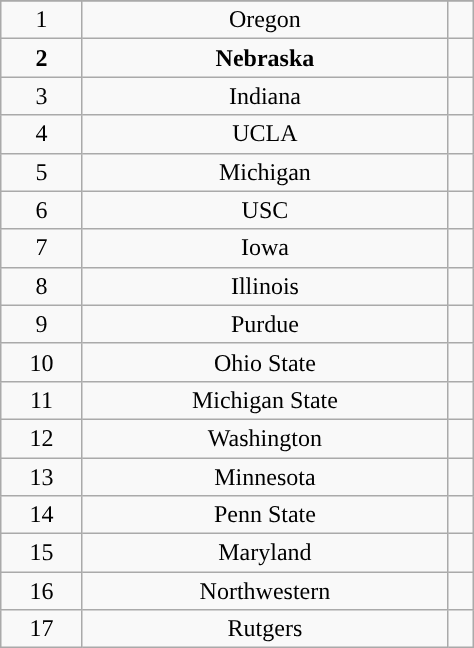<table class="wikitable" style="width: 25%;text-align: center;">
<tr align="center">
</tr>
<tr align="center">
<td>1</td>
<td>Oregon</td>
<td></td>
</tr>
<tr align="center">
<td><strong>2</strong></td>
<td><strong>Nebraska</strong></td>
<td></td>
</tr>
<tr align="center">
<td>3</td>
<td>Indiana</td>
<td></td>
</tr>
<tr align="center">
<td>4</td>
<td>UCLA</td>
<td></td>
</tr>
<tr align="center">
<td>5</td>
<td>Michigan</td>
<td></td>
</tr>
<tr align="center">
<td>6</td>
<td>USC</td>
<td></td>
</tr>
<tr align="center">
<td>7</td>
<td>Iowa</td>
<td></td>
</tr>
<tr align="center">
<td>8</td>
<td>Illinois</td>
<td></td>
</tr>
<tr align="center">
<td>9</td>
<td>Purdue</td>
<td></td>
</tr>
<tr align="center">
<td>10</td>
<td>Ohio State</td>
<td></td>
</tr>
<tr align="center">
<td>11</td>
<td>Michigan State</td>
<td></td>
</tr>
<tr align="center">
<td>12</td>
<td>Washington</td>
<td></td>
</tr>
<tr align="center">
<td>13</td>
<td>Minnesota</td>
<td></td>
</tr>
<tr align="center">
<td>14</td>
<td>Penn State</td>
<td></td>
</tr>
<tr align="center">
<td>15</td>
<td>Maryland</td>
<td></td>
</tr>
<tr align="center">
<td>16</td>
<td>Northwestern</td>
<td></td>
</tr>
<tr align="center">
<td>17</td>
<td>Rutgers</td>
<td></td>
</tr>
</table>
